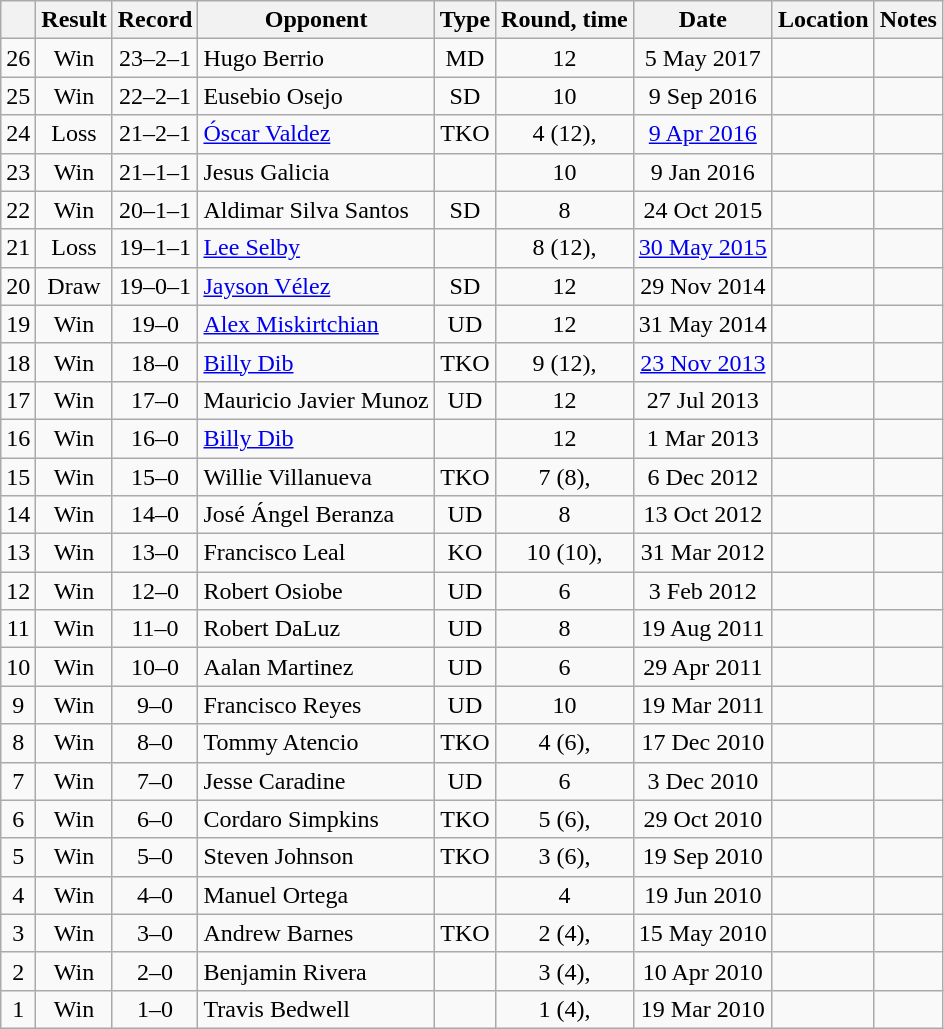<table class="wikitable" style="text-align:center">
<tr>
<th></th>
<th>Result</th>
<th>Record</th>
<th>Opponent</th>
<th>Type</th>
<th>Round, time</th>
<th>Date</th>
<th>Location</th>
<th>Notes</th>
</tr>
<tr>
<td>26</td>
<td>Win</td>
<td>23–2–1</td>
<td style="text-align:left;">Hugo Berrio</td>
<td>MD</td>
<td>12</td>
<td>5 May 2017</td>
<td style="text-align:left;"></td>
<td style="text-align:left;"></td>
</tr>
<tr>
<td>25</td>
<td>Win</td>
<td>22–2–1</td>
<td style="text-align:left;">Eusebio Osejo</td>
<td>SD</td>
<td>10</td>
<td>9 Sep 2016</td>
<td style="text-align:left;"></td>
<td></td>
</tr>
<tr>
<td>24</td>
<td>Loss</td>
<td>21–2–1</td>
<td style="text-align:left;"><a href='#'>Óscar Valdez</a></td>
<td>TKO</td>
<td>4 (12), </td>
<td><a href='#'>9 Apr 2016</a></td>
<td style="text-align:left;"></td>
<td style="text-align:left;"></td>
</tr>
<tr>
<td>23</td>
<td>Win</td>
<td>21–1–1</td>
<td style="text-align:left;">Jesus Galicia</td>
<td></td>
<td>10</td>
<td>9 Jan 2016</td>
<td style="text-align:left;"></td>
<td></td>
</tr>
<tr>
<td>22</td>
<td>Win</td>
<td>20–1–1</td>
<td style="text-align:left;">Aldimar Silva Santos</td>
<td>SD</td>
<td>8</td>
<td>24 Oct 2015</td>
<td style="text-align:left;"></td>
<td></td>
</tr>
<tr>
<td>21</td>
<td>Loss</td>
<td>19–1–1</td>
<td style="text-align:left;"><a href='#'>Lee Selby</a></td>
<td></td>
<td>8 (12), </td>
<td><a href='#'>30 May 2015</a></td>
<td style="text-align:left;"></td>
<td style="text-align:left;"></td>
</tr>
<tr>
<td>20</td>
<td>Draw</td>
<td>19–0–1</td>
<td style="text-align:left;"><a href='#'>Jayson Vélez</a></td>
<td>SD</td>
<td>12</td>
<td>29 Nov 2014</td>
<td style="text-align:left;"></td>
<td style="text-align:left;"></td>
</tr>
<tr>
<td>19</td>
<td>Win</td>
<td>19–0</td>
<td style="text-align:left;"><a href='#'>Alex Miskirtchian</a></td>
<td>UD</td>
<td>12</td>
<td>31 May 2014</td>
<td style="text-align:left;"></td>
<td style="text-align:left;"></td>
</tr>
<tr>
<td>18</td>
<td>Win</td>
<td>18–0</td>
<td style="text-align:left;"><a href='#'>Billy Dib</a></td>
<td>TKO</td>
<td>9 (12), </td>
<td><a href='#'>23 Nov 2013</a></td>
<td style="text-align:left;"></td>
<td style="text-align:left;"></td>
</tr>
<tr>
<td>17</td>
<td>Win</td>
<td>17–0</td>
<td style="text-align:left;">Mauricio Javier Munoz</td>
<td>UD</td>
<td>12</td>
<td>27 Jul 2013</td>
<td style="text-align:left;"></td>
<td style="text-align:left;"></td>
</tr>
<tr>
<td>16</td>
<td>Win</td>
<td>16–0</td>
<td style="text-align:left;"><a href='#'>Billy Dib</a></td>
<td></td>
<td>12</td>
<td>1 Mar 2013</td>
<td style="text-align:left;"></td>
<td style="text-align:left;"></td>
</tr>
<tr>
<td>15</td>
<td>Win</td>
<td>15–0</td>
<td style="text-align:left;">Willie Villanueva</td>
<td>TKO</td>
<td>7 (8), </td>
<td>6 Dec 2012</td>
<td style="text-align:left;"></td>
<td></td>
</tr>
<tr>
<td>14</td>
<td>Win</td>
<td>14–0</td>
<td style="text-align:left;">José Ángel Beranza</td>
<td>UD</td>
<td>8</td>
<td>13 Oct 2012</td>
<td style="text-align:left;"></td>
<td></td>
</tr>
<tr>
<td>13</td>
<td>Win</td>
<td>13–0</td>
<td style="text-align:left;">Francisco Leal</td>
<td>KO</td>
<td>10 (10), </td>
<td>31 Mar 2012</td>
<td style="text-align:left;"></td>
<td></td>
</tr>
<tr>
<td>12</td>
<td>Win</td>
<td>12–0</td>
<td style="text-align:left;">Robert Osiobe</td>
<td>UD</td>
<td>6</td>
<td>3 Feb 2012</td>
<td style="text-align:left;"></td>
<td></td>
</tr>
<tr>
<td>11</td>
<td>Win</td>
<td>11–0</td>
<td style="text-align:left;">Robert DaLuz</td>
<td>UD</td>
<td>8</td>
<td>19 Aug 2011</td>
<td style="text-align:left;"></td>
<td></td>
</tr>
<tr>
<td>10</td>
<td>Win</td>
<td>10–0</td>
<td style="text-align:left;">Aalan Martinez</td>
<td>UD</td>
<td>6</td>
<td>29 Apr 2011</td>
<td style="text-align:left;"></td>
<td></td>
</tr>
<tr>
<td>9</td>
<td>Win</td>
<td>9–0</td>
<td style="text-align:left;">Francisco Reyes</td>
<td>UD</td>
<td>10</td>
<td>19 Mar 2011</td>
<td style="text-align:left;"></td>
<td></td>
</tr>
<tr>
<td>8</td>
<td>Win</td>
<td>8–0</td>
<td style="text-align:left;">Tommy Atencio</td>
<td>TKO</td>
<td>4 (6), </td>
<td>17 Dec 2010</td>
<td style="text-align:left;"></td>
<td></td>
</tr>
<tr>
<td>7</td>
<td>Win</td>
<td>7–0</td>
<td style="text-align:left;">Jesse Caradine</td>
<td>UD</td>
<td>6</td>
<td>3 Dec 2010</td>
<td style="text-align:left;"></td>
<td></td>
</tr>
<tr>
<td>6</td>
<td>Win</td>
<td>6–0</td>
<td style="text-align:left;">Cordaro Simpkins</td>
<td>TKO</td>
<td>5 (6), </td>
<td>29 Oct 2010</td>
<td style="text-align:left;"></td>
<td></td>
</tr>
<tr>
<td>5</td>
<td>Win</td>
<td>5–0</td>
<td style="text-align:left;">Steven Johnson</td>
<td>TKO</td>
<td>3 (6), </td>
<td>19 Sep 2010</td>
<td style="text-align:left;"></td>
<td></td>
</tr>
<tr>
<td>4</td>
<td>Win</td>
<td>4–0</td>
<td style="text-align:left;">Manuel Ortega</td>
<td></td>
<td>4</td>
<td>19 Jun 2010</td>
<td style="text-align:left;"></td>
<td></td>
</tr>
<tr>
<td>3</td>
<td>Win</td>
<td>3–0</td>
<td style="text-align:left;">Andrew Barnes</td>
<td>TKO</td>
<td>2 (4), </td>
<td>15 May 2010</td>
<td style="text-align:left;"></td>
<td></td>
</tr>
<tr>
<td>2</td>
<td>Win</td>
<td>2–0</td>
<td style="text-align:left;">Benjamin Rivera</td>
<td></td>
<td>3 (4), </td>
<td>10 Apr 2010</td>
<td style="text-align:left;"></td>
<td></td>
</tr>
<tr>
<td>1</td>
<td>Win</td>
<td>1–0</td>
<td style="text-align:left;">Travis Bedwell</td>
<td></td>
<td>1 (4), </td>
<td>19 Mar 2010</td>
<td style="text-align:left;"></td>
<td></td>
</tr>
</table>
